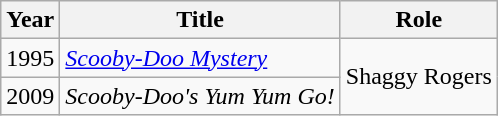<table class="wikitable sortable">
<tr>
<th>Year</th>
<th>Title</th>
<th class="unsortable">Role</th>
</tr>
<tr>
<td>1995</td>
<td><em><a href='#'>Scooby-Doo Mystery</a></em></td>
<td rowspan="2">Shaggy Rogers</td>
</tr>
<tr>
<td>2009</td>
<td><em>Scooby-Doo's Yum Yum Go!</em></td>
</tr>
</table>
